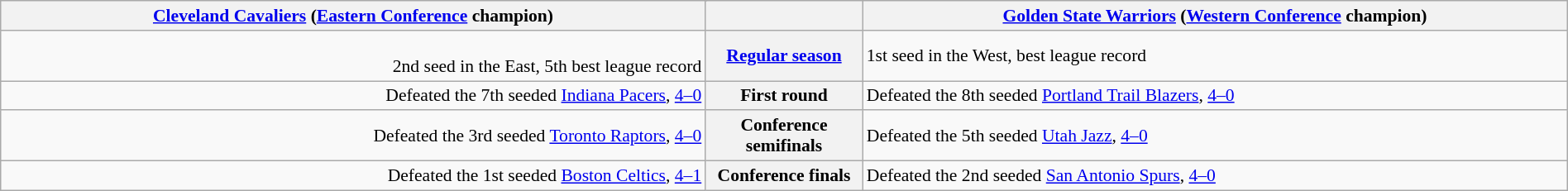<table style="width:100%; font-size:90%" class="wikitable">
<tr valign=top>
<th colspan="2" style="width:45%;"><a href='#'>Cleveland Cavaliers</a> (<a href='#'>Eastern Conference</a> champion)</th>
<th></th>
<th colspan="2" style="width:45%;"><a href='#'>Golden State Warriors</a> (<a href='#'>Western Conference</a> champion)</th>
</tr>
<tr>
<td align=right><br> 2nd seed in the East, 5th best league record</td>
<th colspan=2><a href='#'>Regular season</a></th>
<td> 1st seed in the West, best league record</td>
</tr>
<tr>
<td align=right>Defeated the 7th seeded <a href='#'>Indiana Pacers</a>, <a href='#'>4–0</a></td>
<th colspan=2>First round</th>
<td align=left>Defeated the 8th seeded <a href='#'>Portland Trail Blazers</a>, <a href='#'>4–0</a></td>
</tr>
<tr>
<td align=right>Defeated the 3rd seeded <a href='#'>Toronto Raptors</a>, <a href='#'>4–0</a></td>
<th colspan=2>Conference semifinals</th>
<td align=left>Defeated the 5th seeded <a href='#'>Utah Jazz</a>, <a href='#'>4–0</a></td>
</tr>
<tr>
<td align=right>Defeated the 1st seeded <a href='#'>Boston Celtics</a>, <a href='#'>4–1</a></td>
<th colspan=2>Conference finals</th>
<td align=left>Defeated the 2nd seeded <a href='#'>San Antonio Spurs</a>, <a href='#'>4–0</a></td>
</tr>
</table>
